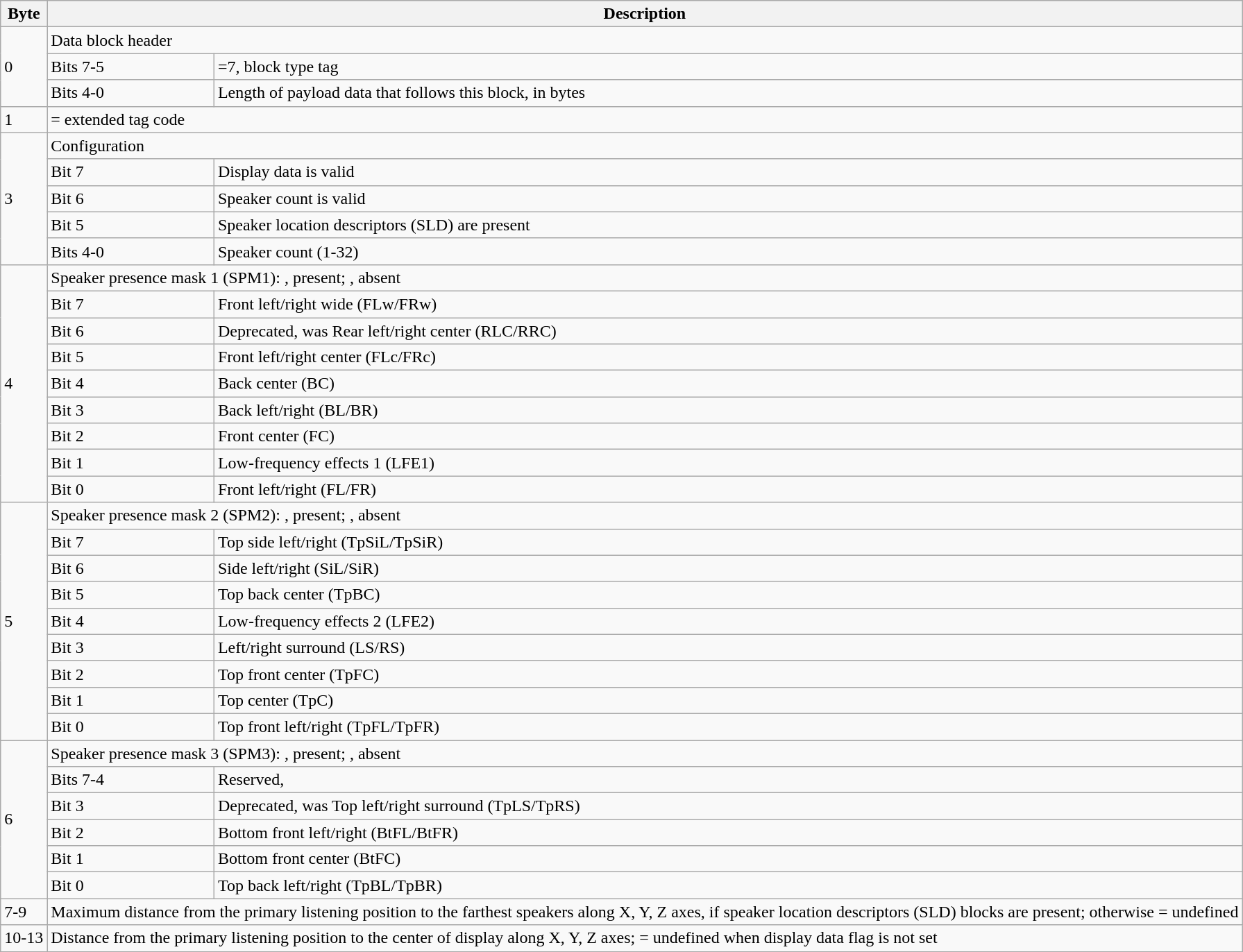<table class="wikitable">
<tr>
<th>Byte</th>
<th colspan=2>Description</th>
</tr>
<tr>
<td rowspan=3>0</td>
<td colspan=2>Data block header</td>
</tr>
<tr>
<td>Bits 7-5</td>
<td>=7, block type tag</td>
</tr>
<tr>
<td>Bits 4-0</td>
<td>Length of payload data that follows this block, in bytes</td>
</tr>
<tr>
<td>1</td>
<td colspan=2> = extended tag code</td>
</tr>
<tr>
<td rowspan=5>3</td>
<td colspan=2>Configuration</td>
</tr>
<tr>
<td>Bit 7</td>
<td>Display data is valid</td>
</tr>
<tr>
<td>Bit 6</td>
<td>Speaker count is valid</td>
</tr>
<tr>
<td>Bit 5</td>
<td>Speaker location descriptors (SLD) are present</td>
</tr>
<tr>
<td>Bits 4-0</td>
<td>Speaker count (1-32)</td>
</tr>
<tr>
<td rowspan=9>4</td>
<td colspan=2>Speaker presence mask 1 (SPM1): , present; , absent</td>
</tr>
<tr>
<td>Bit 7</td>
<td>Front left/right wide (FLw/FRw)</td>
</tr>
<tr>
<td>Bit 6</td>
<td>Deprecated, was Rear left/right center (RLC/RRC)</td>
</tr>
<tr>
<td>Bit 5</td>
<td>Front left/right center (FLc/FRc)</td>
</tr>
<tr>
<td>Bit 4</td>
<td>Back center (BC)</td>
</tr>
<tr>
<td>Bit 3</td>
<td>Back left/right (BL/BR)</td>
</tr>
<tr>
<td>Bit 2</td>
<td>Front center (FC)</td>
</tr>
<tr>
<td>Bit 1</td>
<td>Low-frequency effects 1 (LFE1)</td>
</tr>
<tr>
<td>Bit 0</td>
<td>Front left/right (FL/FR)</td>
</tr>
<tr>
<td rowspan=9>5</td>
<td colspan=2>Speaker presence mask 2 (SPM2): , present; , absent</td>
</tr>
<tr>
<td>Bit 7</td>
<td>Top side left/right (TpSiL/TpSiR)</td>
</tr>
<tr>
<td>Bit 6</td>
<td>Side left/right (SiL/SiR)</td>
</tr>
<tr>
<td>Bit 5</td>
<td>Top back center (TpBC)</td>
</tr>
<tr>
<td>Bit 4</td>
<td>Low-frequency effects 2 (LFE2)</td>
</tr>
<tr>
<td>Bit 3</td>
<td>Left/right surround (LS/RS)</td>
</tr>
<tr>
<td>Bit 2</td>
<td>Top front center (TpFC)</td>
</tr>
<tr>
<td>Bit 1</td>
<td>Top center (TpC)</td>
</tr>
<tr>
<td>Bit 0</td>
<td>Top front left/right (TpFL/TpFR)</td>
</tr>
<tr>
<td rowspan=6>6</td>
<td colspan=2>Speaker presence mask 3 (SPM3): , present; , absent</td>
</tr>
<tr>
<td>Bits 7-4</td>
<td>Reserved, </td>
</tr>
<tr>
<td>Bit 3</td>
<td>Deprecated, was Top left/right surround (TpLS/TpRS)</td>
</tr>
<tr>
<td>Bit 2</td>
<td>Bottom front left/right (BtFL/BtFR)</td>
</tr>
<tr>
<td>Bit 1</td>
<td>Bottom front center (BtFC)</td>
</tr>
<tr>
<td>Bit 0</td>
<td>Top back left/right (TpBL/TpBR)</td>
</tr>
<tr>
<td>7-9</td>
<td colspan=2>Maximum distance from the primary listening position to the farthest speakers along X, Y, Z axes, if speaker location descriptors (SLD) blocks are present; otherwise  = undefined</td>
</tr>
<tr>
<td>10-13</td>
<td colspan=2>Distance from the primary listening position to the center of display along X, Y, Z axes;   = undefined when display data flag is not set</td>
</tr>
<tr>
</tr>
</table>
